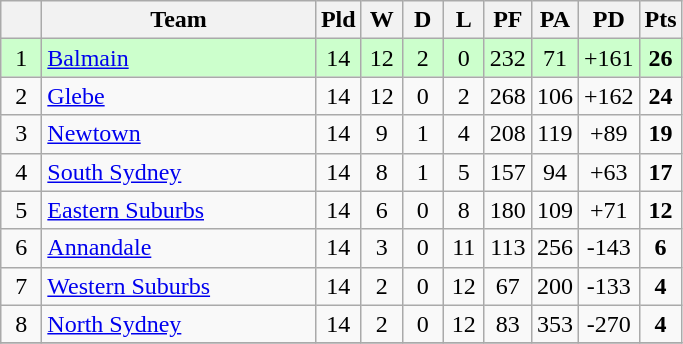<table class="wikitable" style="text-align:center;">
<tr>
<th width=20 abbr="Position×"></th>
<th width=175>Team</th>
<th width=20 abbr="Played">Pld</th>
<th width=20 abbr="Won">W</th>
<th width=20 abbr="Drawn">D</th>
<th width=20 abbr="Lost">L</th>
<th width=20 abbr="Points for">PF</th>
<th width=20 abbr="Points against">PA</th>
<th width=20 abbr="Points difference">PD</th>
<th width=20 abbr="Points">Pts</th>
</tr>
<tr style="background: #ccffcc;">
<td>1</td>
<td style="text-align:left;"> <a href='#'>Balmain</a></td>
<td>14</td>
<td>12</td>
<td>2</td>
<td>0</td>
<td>232</td>
<td>71</td>
<td>+161</td>
<td><strong>26</strong></td>
</tr>
<tr>
<td>2</td>
<td style="text-align:left;"> <a href='#'>Glebe</a></td>
<td>14</td>
<td>12</td>
<td>0</td>
<td>2</td>
<td>268</td>
<td>106</td>
<td>+162</td>
<td><strong>24</strong></td>
</tr>
<tr>
<td>3</td>
<td style="text-align:left;"> <a href='#'>Newtown</a></td>
<td>14</td>
<td>9</td>
<td>1</td>
<td>4</td>
<td>208</td>
<td>119</td>
<td>+89</td>
<td><strong>19</strong></td>
</tr>
<tr>
<td>4</td>
<td style="text-align:left;"> <a href='#'>South Sydney</a></td>
<td>14</td>
<td>8</td>
<td>1</td>
<td>5</td>
<td>157</td>
<td>94</td>
<td>+63</td>
<td><strong>17</strong></td>
</tr>
<tr>
<td>5</td>
<td style="text-align:left;"> <a href='#'>Eastern Suburbs</a></td>
<td>14</td>
<td>6</td>
<td>0</td>
<td>8</td>
<td>180</td>
<td>109</td>
<td>+71</td>
<td><strong>12</strong></td>
</tr>
<tr>
<td>6</td>
<td style="text-align:left;"> <a href='#'>Annandale</a></td>
<td>14</td>
<td>3</td>
<td>0</td>
<td>11</td>
<td>113</td>
<td>256</td>
<td>-143</td>
<td><strong>6</strong></td>
</tr>
<tr>
<td>7</td>
<td style="text-align:left;"> <a href='#'>Western Suburbs</a></td>
<td>14</td>
<td>2</td>
<td>0</td>
<td>12</td>
<td>67</td>
<td>200</td>
<td>-133</td>
<td><strong>4</strong></td>
</tr>
<tr>
<td>8</td>
<td style="text-align:left;"> <a href='#'>North Sydney</a></td>
<td>14</td>
<td>2</td>
<td>0</td>
<td>12</td>
<td>83</td>
<td>353</td>
<td>-270</td>
<td><strong>4</strong></td>
</tr>
<tr>
</tr>
</table>
